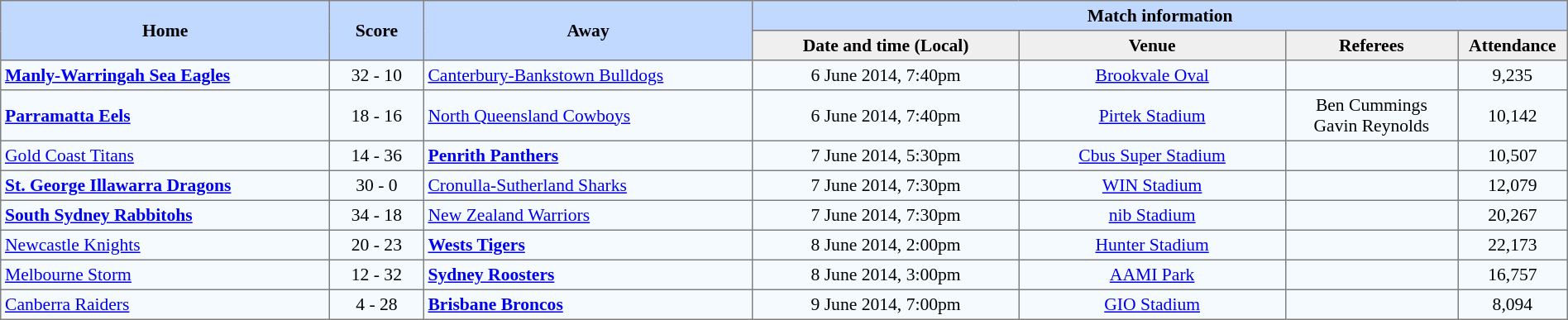<table border="1" cellpadding="3" cellspacing="0" style="border-collapse:collapse; font-size:90%; width:100%;">
<tr style="background:#c1d8ff;">
<th rowspan="2" style="width:21%;">Home</th>
<th rowspan="2" style="width:6%;">Score</th>
<th rowspan="2" style="width:21%;">Away</th>
<th colspan=6>Match information</th>
</tr>
<tr style="background:#efefef;">
<th width=17%>Date and time (Local)</th>
<th width=17%>Venue</th>
<th width=11%>Referees</th>
<th width=7%>Attendance</th>
</tr>
<tr style="text-align:center; background:#f5faff;">
<td align=left> <strong><a href='#'>Manly-Warringah Sea Eagles</a></strong></td>
<td>32 - 10</td>
<td align=left> <a href='#'>Canterbury-Bankstown Bulldogs</a></td>
<td>6 June 2014, 7:40pm</td>
<td><a href='#'>Brookvale Oval</a></td>
<td></td>
<td>9,235</td>
</tr>
<tr style="text-align:center; background:#f5faff;">
<td align=left> <strong><a href='#'>Parramatta Eels</a></strong></td>
<td>18 - 16</td>
<td align=left> <a href='#'>North Queensland Cowboys</a></td>
<td>6 June 2014, 7:40pm</td>
<td><a href='#'>Pirtek Stadium</a></td>
<td>Ben Cummings<br>Gavin Reynolds</td>
<td>10,142</td>
</tr>
<tr style="text-align:center; background:#f5faff;">
<td align=left> <a href='#'>Gold Coast Titans</a></td>
<td>14 - 36</td>
<td align=left> <strong><a href='#'>Penrith Panthers</a></strong></td>
<td>7 June 2014, 5:30pm</td>
<td><a href='#'>Cbus Super Stadium</a></td>
<td></td>
<td>10,507</td>
</tr>
<tr style="text-align:center; background:#f5faff;">
<td align=left> <strong><a href='#'>St. George Illawarra Dragons</a></strong></td>
<td>30 - 0</td>
<td align=left> <a href='#'>Cronulla-Sutherland Sharks</a></td>
<td>7 June 2014, 7:30pm</td>
<td><a href='#'>WIN Stadium</a></td>
<td></td>
<td>12,079</td>
</tr>
<tr style="text-align:center; background:#f5faff;">
<td align=left> <strong><a href='#'>South Sydney Rabbitohs</a></strong></td>
<td>34 - 18</td>
<td align=left> <a href='#'>New Zealand Warriors</a></td>
<td>7 June 2014, 7:30pm</td>
<td><a href='#'>nib Stadium</a></td>
<td></td>
<td>20,267</td>
</tr>
<tr style="text-align:center; background:#f5faff;">
<td align=left> <a href='#'>Newcastle Knights</a></td>
<td>20 - 23</td>
<td align=left> <strong><a href='#'>Wests Tigers</a></strong></td>
<td>8 June 2014, 2:00pm</td>
<td><a href='#'>Hunter Stadium</a></td>
<td></td>
<td>22,173</td>
</tr>
<tr style="text-align:center; background:#f5faff;">
<td align=left> <a href='#'>Melbourne Storm</a></td>
<td>12 - 32</td>
<td align=left> <strong><a href='#'>Sydney Roosters</a></strong></td>
<td>8 June 2014, 3:00pm</td>
<td><a href='#'>AAMI Park</a></td>
<td></td>
<td>16,757</td>
</tr>
<tr style="text-align:center; background:#f5faff;">
<td align=left> <a href='#'>Canberra Raiders</a></td>
<td>4 - 28</td>
<td align=left> <strong><a href='#'>Brisbane Broncos</a></strong></td>
<td>9 June 2014, 7:00pm</td>
<td><a href='#'>GIO Stadium</a></td>
<td></td>
<td>8,094</td>
</tr>
</table>
